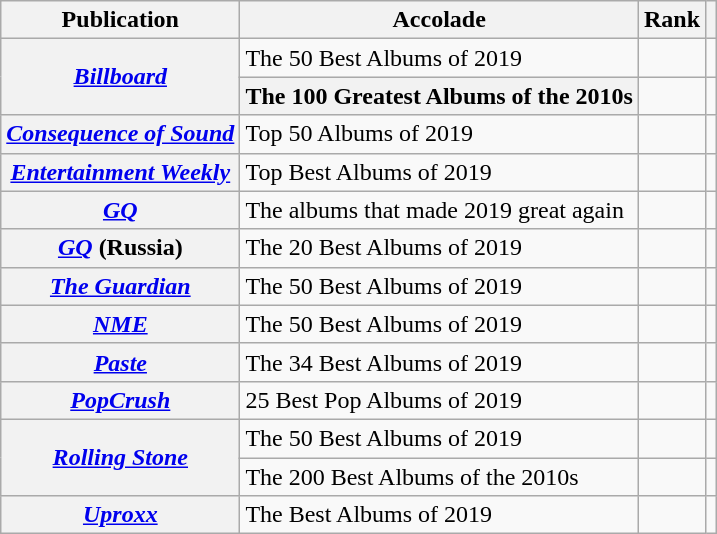<table class="sortable wikitable plainrowheaders">
<tr>
<th>Publication</th>
<th>Accolade</th>
<th>Rank</th>
<th class="unsortable"></th>
</tr>
<tr>
<th scope="row" rowspan=2"><em><a href='#'>Billboard</a></em></th>
<td>The 50 Best Albums of 2019</td>
<td></td>
<td></td>
</tr>
<tr>
<th scope="row">The 100 Greatest Albums of the 2010s</th>
<td></td>
<td></td>
</tr>
<tr>
<th scope="row"><em><a href='#'>Consequence of Sound</a></em></th>
<td>Top 50 Albums of 2019</td>
<td></td>
<td></td>
</tr>
<tr>
<th scope="row"><em><a href='#'>Entertainment Weekly</a></em></th>
<td>Top Best Albums of 2019</td>
<td></td>
<td></td>
</tr>
<tr>
<th scope="row"><em><a href='#'>GQ</a></em></th>
<td>The albums that made 2019 great again</td>
<td></td>
<td></td>
</tr>
<tr>
<th scope="row"><em><a href='#'>GQ</a></em> (Russia)</th>
<td>The 20 Best Albums of 2019</td>
<td></td>
<td></td>
</tr>
<tr>
<th scope="row"><em><a href='#'>The Guardian</a></em></th>
<td>The 50 Best Albums of 2019</td>
<td></td>
<td></td>
</tr>
<tr>
<th scope="row"><em><a href='#'>NME</a></em></th>
<td>The 50 Best Albums of 2019</td>
<td></td>
<td></td>
</tr>
<tr>
<th scope="row"><em><a href='#'>Paste</a></em></th>
<td>The 34 Best Albums of 2019</td>
<td></td>
<td></td>
</tr>
<tr>
<th scope="row"><em><a href='#'>PopCrush</a></em></th>
<td>25 Best Pop Albums of 2019</td>
<td></td>
<td></td>
</tr>
<tr>
<th scope="row" rowspan="2"><em><a href='#'>Rolling Stone</a></em></th>
<td>The 50 Best Albums of 2019</td>
<td></td>
<td></td>
</tr>
<tr>
<td>The 200 Best Albums of the 2010s</td>
<td></td>
<td></td>
</tr>
<tr>
<th scope="row"><em><a href='#'>Uproxx</a></em></th>
<td>The Best Albums of 2019</td>
<td></td>
<td></td>
</tr>
</table>
